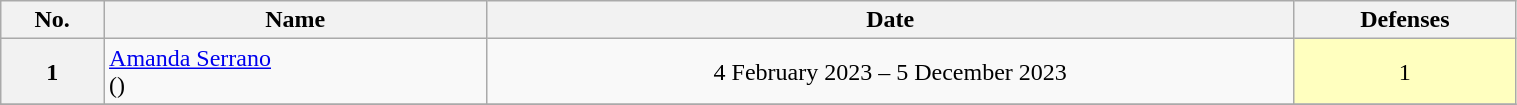<table class="wikitable sortable" style="width:80%;">
<tr>
<th>No.</th>
<th>Name</th>
<th>Date</th>
<th>Defenses</th>
</tr>
<tr>
<th>1</th>
<td align="left"><a href='#'>Amanda Serrano</a><br>()</td>
<td align="center">4 February 2023 – 5 December 2023</td>
<td style="background:#ffffbf;" align="center">1</td>
</tr>
<tr>
</tr>
</table>
